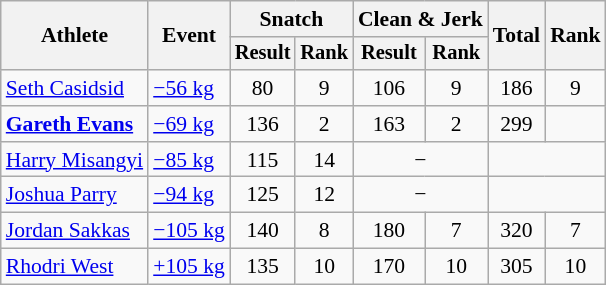<table class="wikitable" style="font-size:90%">
<tr>
<th rowspan=2>Athlete</th>
<th rowspan=2>Event</th>
<th colspan="2">Snatch</th>
<th colspan="2">Clean & Jerk</th>
<th rowspan="2">Total</th>
<th rowspan="2">Rank</th>
</tr>
<tr style="font-size:95%">
<th>Result</th>
<th>Rank</th>
<th>Result</th>
<th>Rank</th>
</tr>
<tr align=center>
<td align=left><a href='#'>Seth Casidsid</a></td>
<td align=left><a href='#'>−56 kg</a></td>
<td>80</td>
<td>9</td>
<td>106</td>
<td>9</td>
<td>186</td>
<td>9</td>
</tr>
<tr align=center>
<td align=left><strong><a href='#'>Gareth Evans</a></strong></td>
<td align=left><a href='#'>−69 kg</a></td>
<td>136</td>
<td>2</td>
<td>163</td>
<td>2</td>
<td>299</td>
<td></td>
</tr>
<tr align=center>
<td align=left><a href='#'>Harry Misangyi</a></td>
<td align=left><a href='#'>−85 kg</a></td>
<td>115</td>
<td>14</td>
<td colspan=2>−</td>
<td colspan=2></td>
</tr>
<tr align=center>
<td align=left><a href='#'>Joshua Parry</a></td>
<td align=left><a href='#'>−94 kg</a></td>
<td>125</td>
<td>12</td>
<td colspan=2>−</td>
<td colspan=2></td>
</tr>
<tr align=center>
<td align=left><a href='#'>Jordan Sakkas</a></td>
<td align=left><a href='#'>−105 kg</a></td>
<td>140</td>
<td>8</td>
<td>180</td>
<td>7</td>
<td>320</td>
<td>7</td>
</tr>
<tr align=center>
<td align=left><a href='#'>Rhodri West</a></td>
<td align=left><a href='#'>+105 kg</a></td>
<td>135</td>
<td>10</td>
<td>170</td>
<td>10</td>
<td>305</td>
<td>10</td>
</tr>
</table>
